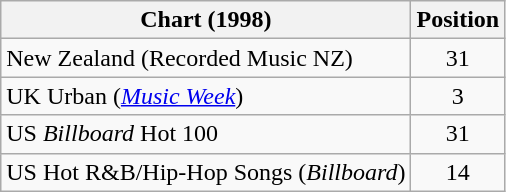<table class="wikitable sortable">
<tr>
<th>Chart (1998)</th>
<th>Position</th>
</tr>
<tr>
<td>New Zealand (Recorded Music NZ)</td>
<td align="center">31</td>
</tr>
<tr>
<td>UK Urban (<em><a href='#'>Music Week</a></em>)</td>
<td align="center">3</td>
</tr>
<tr>
<td>US <em>Billboard</em> Hot 100</td>
<td align="center">31</td>
</tr>
<tr>
<td>US Hot R&B/Hip-Hop Songs (<em>Billboard</em>)</td>
<td align="center">14</td>
</tr>
</table>
